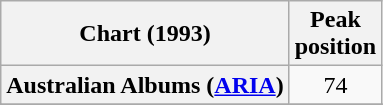<table class="wikitable sortable plainrowheaders" style="text-align:center">
<tr>
<th scope="col">Chart (1993)</th>
<th scope="col">Peak<br>position</th>
</tr>
<tr>
<th scope="row">Australian Albums (<a href='#'>ARIA</a>)</th>
<td>74</td>
</tr>
<tr>
</tr>
<tr>
</tr>
<tr>
</tr>
<tr>
</tr>
<tr>
</tr>
<tr>
</tr>
<tr>
</tr>
</table>
